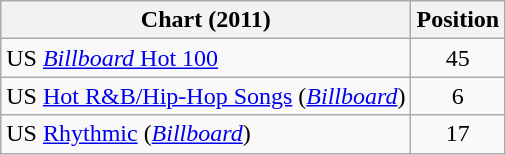<table class="wikitable sortable">
<tr>
<th scope="col">Chart (2011)</th>
<th scope="col">Position</th>
</tr>
<tr>
<td>US <a href='#'><em>Billboard</em> Hot 100</a></td>
<td align="center">45</td>
</tr>
<tr>
<td>US <a href='#'>Hot R&B/Hip-Hop Songs</a> (<em><a href='#'>Billboard</a></em>)</td>
<td align="center">6</td>
</tr>
<tr>
<td>US <a href='#'>Rhythmic</a> (<em><a href='#'>Billboard</a></em>)</td>
<td align="center">17</td>
</tr>
</table>
